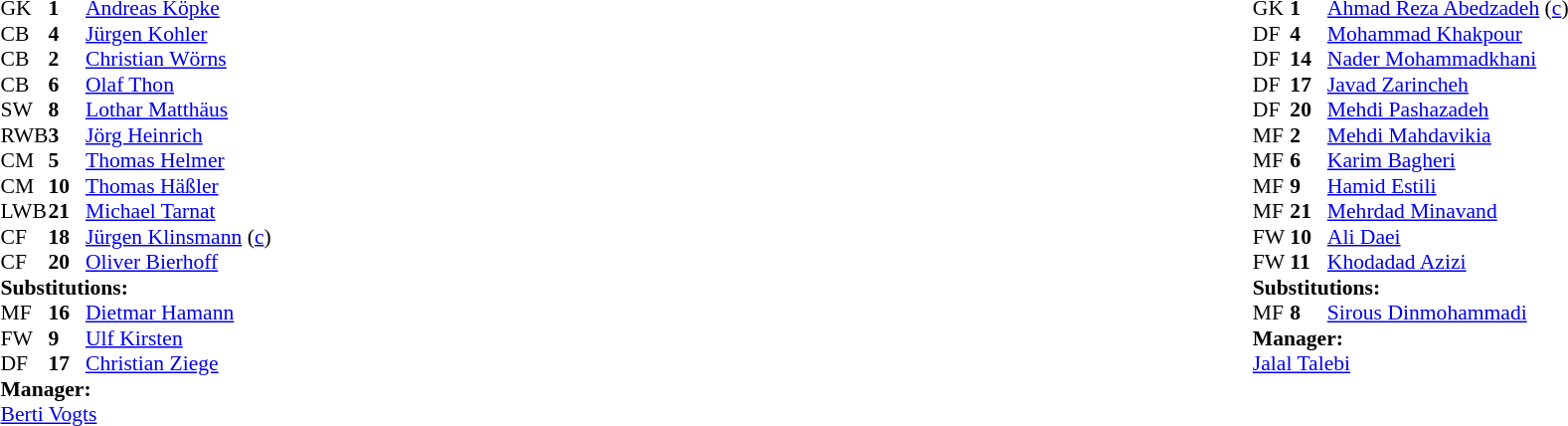<table width="100%">
<tr>
<td valign="top" width="50%"><br><table style="font-size: 90%" cellspacing="0" cellpadding="0">
<tr>
<th width="25"></th>
<th width="25"></th>
</tr>
<tr>
<td>GK</td>
<td><strong>1</strong></td>
<td><a href='#'>Andreas Köpke</a></td>
</tr>
<tr>
<td>CB</td>
<td><strong>4</strong></td>
<td><a href='#'>Jürgen Kohler</a></td>
</tr>
<tr>
<td>CB</td>
<td><strong>2</strong></td>
<td><a href='#'>Christian Wörns</a></td>
</tr>
<tr>
<td>CB</td>
<td><strong>6</strong></td>
<td><a href='#'>Olaf Thon</a></td>
<td></td>
<td></td>
</tr>
<tr>
<td>SW</td>
<td><strong>8</strong></td>
<td><a href='#'>Lothar Matthäus</a></td>
</tr>
<tr>
<td>RWB</td>
<td><strong>3</strong></td>
<td><a href='#'>Jörg Heinrich</a></td>
</tr>
<tr>
<td>CM</td>
<td><strong>5</strong></td>
<td><a href='#'>Thomas Helmer</a></td>
</tr>
<tr>
<td>CM</td>
<td><strong>10</strong></td>
<td><a href='#'>Thomas Häßler</a></td>
<td></td>
<td></td>
</tr>
<tr>
<td>LWB</td>
<td><strong>21</strong></td>
<td><a href='#'>Michael Tarnat</a></td>
<td></td>
<td></td>
</tr>
<tr>
<td>CF</td>
<td><strong>18</strong></td>
<td><a href='#'>Jürgen Klinsmann</a> (<a href='#'>c</a>)</td>
<td></td>
</tr>
<tr>
<td>CF</td>
<td><strong>20</strong></td>
<td><a href='#'>Oliver Bierhoff</a></td>
</tr>
<tr>
<td colspan=3><strong>Substitutions:</strong></td>
</tr>
<tr>
<td>MF</td>
<td><strong>16</strong></td>
<td><a href='#'>Dietmar Hamann</a></td>
<td></td>
<td></td>
</tr>
<tr>
<td>FW</td>
<td><strong>9</strong></td>
<td><a href='#'>Ulf Kirsten</a></td>
<td></td>
<td></td>
</tr>
<tr>
<td>DF</td>
<td><strong>17</strong></td>
<td><a href='#'>Christian Ziege</a></td>
<td></td>
<td></td>
</tr>
<tr>
<td colspan=3><strong>Manager:</strong></td>
</tr>
<tr>
<td colspan="4"><a href='#'>Berti Vogts</a></td>
</tr>
</table>
</td>
<td valign="top"></td>
<td valign="top" width="50%"><br><table style="font-size: 90%" cellspacing="0" cellpadding="0" align="center">
<tr>
<th width="25"></th>
<th width="25"></th>
</tr>
<tr>
<td>GK</td>
<td><strong>1</strong></td>
<td><a href='#'>Ahmad Reza Abedzadeh</a> (<a href='#'>c</a>)</td>
</tr>
<tr>
<td>DF</td>
<td><strong>4</strong></td>
<td><a href='#'>Mohammad Khakpour</a></td>
</tr>
<tr>
<td>DF</td>
<td><strong>14</strong></td>
<td><a href='#'>Nader Mohammadkhani</a></td>
</tr>
<tr>
<td>DF</td>
<td><strong>17</strong></td>
<td><a href='#'>Javad Zarincheh</a></td>
<td></td>
<td></td>
</tr>
<tr>
<td>DF</td>
<td><strong>20</strong></td>
<td><a href='#'>Mehdi Pashazadeh</a></td>
</tr>
<tr>
<td>MF</td>
<td><strong>2</strong></td>
<td><a href='#'>Mehdi Mahdavikia</a></td>
</tr>
<tr>
<td>MF</td>
<td><strong>6</strong></td>
<td><a href='#'>Karim Bagheri</a></td>
</tr>
<tr>
<td>MF</td>
<td><strong>9</strong></td>
<td><a href='#'>Hamid Estili</a></td>
</tr>
<tr>
<td>MF</td>
<td><strong>21</strong></td>
<td><a href='#'>Mehrdad Minavand</a></td>
</tr>
<tr>
<td>FW</td>
<td><strong>10</strong></td>
<td><a href='#'>Ali Daei</a></td>
<td></td>
</tr>
<tr>
<td>FW</td>
<td><strong>11</strong></td>
<td><a href='#'>Khodadad Azizi</a></td>
</tr>
<tr>
<td colspan=3><strong>Substitutions:</strong></td>
</tr>
<tr>
<td>MF</td>
<td><strong>8</strong></td>
<td><a href='#'>Sirous Dinmohammadi</a></td>
<td></td>
<td></td>
</tr>
<tr>
<td colspan=3><strong>Manager:</strong></td>
</tr>
<tr>
<td colspan="4"><a href='#'>Jalal Talebi</a></td>
</tr>
</table>
</td>
</tr>
</table>
